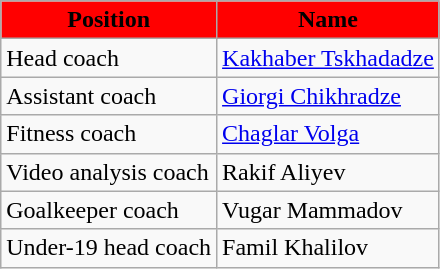<table class="wikitable">
<tr>
<th style="color:#000000; background:#FF0000;">Position</th>
<th style="color:#000000; background:#FF0000;">Name</th>
</tr>
<tr>
<td>Head coach</td>
<td> <a href='#'>Kakhaber Tskhadadze</a></td>
</tr>
<tr>
<td>Assistant coach</td>
<td> <a href='#'>Giorgi Chikhradze</a></td>
</tr>
<tr>
<td>Fitness coach</td>
<td> <a href='#'>Chaglar Volga</a></td>
</tr>
<tr>
<td>Video analysis coach</td>
<td> Rakif Aliyev</td>
</tr>
<tr>
<td>Goalkeeper coach</td>
<td> Vugar Mammadov</td>
</tr>
<tr>
<td>Under-19 head coach</td>
<td> Famil Khalilov</td>
</tr>
</table>
